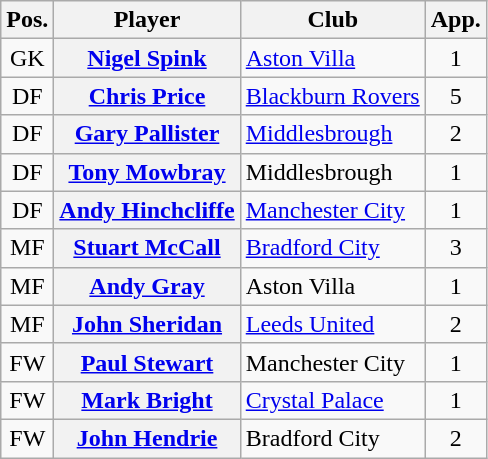<table class="wikitable plainrowheaders" style="text-align: left">
<tr>
<th scope=col>Pos.</th>
<th scope=col>Player</th>
<th scope=col>Club</th>
<th scope=col>App.</th>
</tr>
<tr>
<td style=text-align:center>GK</td>
<th scope=row><a href='#'>Nigel Spink</a></th>
<td><a href='#'>Aston Villa</a></td>
<td style=text-align:center>1</td>
</tr>
<tr>
<td style=text-align:center>DF</td>
<th scope=row><a href='#'>Chris Price</a></th>
<td><a href='#'>Blackburn Rovers</a></td>
<td style=text-align:center>5</td>
</tr>
<tr>
<td style=text-align:center>DF</td>
<th scope=row><a href='#'>Gary Pallister</a></th>
<td><a href='#'>Middlesbrough</a></td>
<td style=text-align:center>2</td>
</tr>
<tr>
<td style=text-align:center>DF</td>
<th scope=row><a href='#'>Tony Mowbray</a></th>
<td>Middlesbrough</td>
<td style=text-align:center>1</td>
</tr>
<tr>
<td style=text-align:center>DF</td>
<th scope=row><a href='#'>Andy Hinchcliffe</a></th>
<td><a href='#'>Manchester City</a></td>
<td style=text-align:center>1</td>
</tr>
<tr>
<td style=text-align:center>MF</td>
<th scope=row><a href='#'>Stuart McCall</a> </th>
<td><a href='#'>Bradford City</a></td>
<td style=text-align:center>3</td>
</tr>
<tr>
<td style=text-align:center>MF</td>
<th scope=row><a href='#'>Andy Gray</a></th>
<td>Aston Villa</td>
<td style=text-align:center>1</td>
</tr>
<tr>
<td style=text-align:center>MF</td>
<th scope=row><a href='#'>John Sheridan</a> </th>
<td><a href='#'>Leeds United</a></td>
<td style=text-align:center>2</td>
</tr>
<tr>
<td style=text-align:center>FW</td>
<th scope=row><a href='#'>Paul Stewart</a></th>
<td>Manchester City</td>
<td style=text-align:center>1</td>
</tr>
<tr>
<td style=text-align:center>FW</td>
<th scope=row><a href='#'>Mark Bright</a></th>
<td><a href='#'>Crystal Palace</a></td>
<td style=text-align:center>1</td>
</tr>
<tr>
<td style=text-align:center>FW</td>
<th scope=row><a href='#'>John Hendrie</a> </th>
<td>Bradford City</td>
<td style=text-align:center>2</td>
</tr>
</table>
